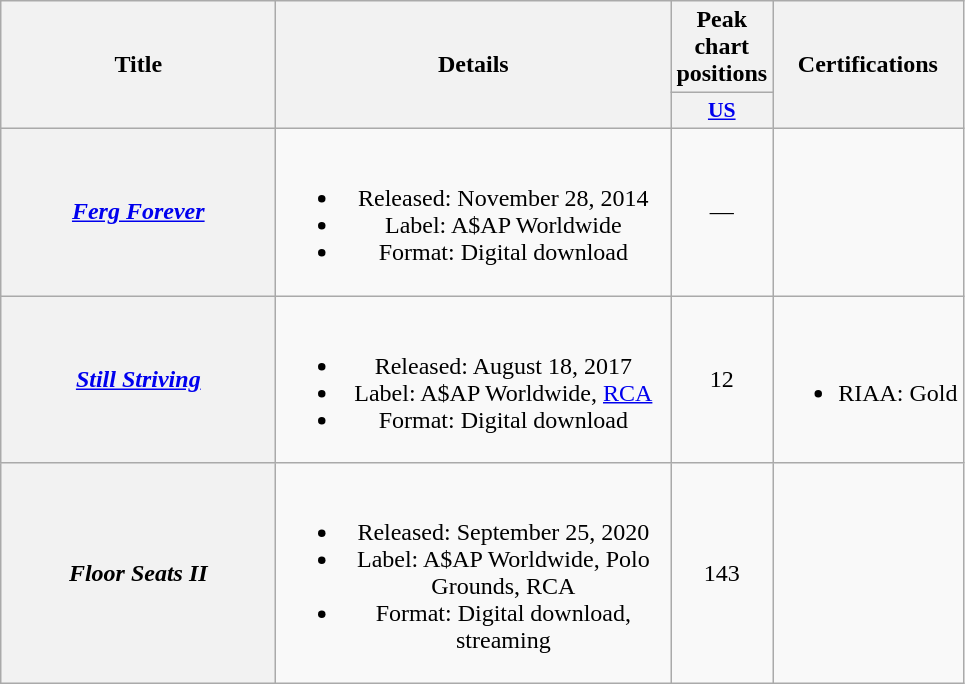<table class="wikitable plainrowheaders" style="text-align:center;">
<tr>
<th scope="col" rowspan="2" style="width:11em;">Title</th>
<th scope="col" rowspan="2" style="width:16em;">Details</th>
<th scope="col">Peak chart positions</th>
<th scope="col" rowspan="2">Certifications</th>
</tr>
<tr>
<th scope="col" style="width:3em;font-size:90%;"><a href='#'>US</a><br></th>
</tr>
<tr>
<th scope="row"><em><a href='#'>Ferg Forever</a></em></th>
<td><br><ul><li>Released: November 28, 2014</li><li>Label: A$AP Worldwide</li><li>Format: Digital download</li></ul></td>
<td>—</td>
<td></td>
</tr>
<tr>
<th scope="row"><em><a href='#'>Still Striving</a></em></th>
<td><br><ul><li>Released: August 18, 2017</li><li>Label: A$AP Worldwide, <a href='#'>RCA</a></li><li>Format: Digital download</li></ul></td>
<td>12</td>
<td><br><ul><li>RIAA: Gold</li></ul></td>
</tr>
<tr>
<th scope="row"><em>Floor Seats II</em></th>
<td><br><ul><li>Released: September 25, 2020</li><li>Label: A$AP Worldwide, Polo Grounds, RCA</li><li>Format: Digital download, streaming</li></ul></td>
<td>143</td>
<td></td>
</tr>
</table>
